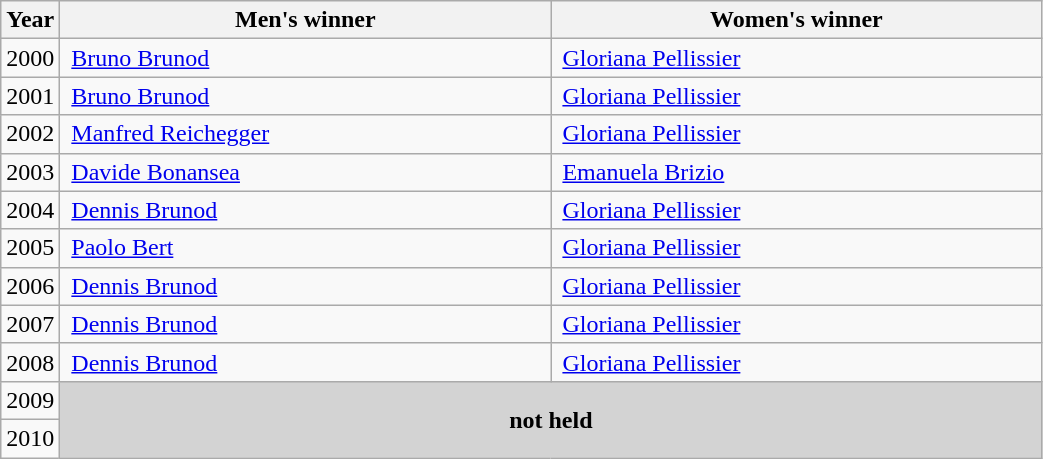<table class="wikitable">
<tr>
<th>Year</th>
<th style="width:20em">Men's winner</th>
<th style="width:20em">Women's winner</th>
</tr>
<tr>
<td>2000</td>
<td> <a href='#'>Bruno Brunod</a></td>
<td> <a href='#'>Gloriana Pellissier</a></td>
</tr>
<tr>
<td>2001</td>
<td> <a href='#'>Bruno Brunod</a></td>
<td> <a href='#'>Gloriana Pellissier</a></td>
</tr>
<tr>
<td>2002</td>
<td> <a href='#'>Manfred Reichegger</a></td>
<td> <a href='#'>Gloriana Pellissier</a></td>
</tr>
<tr>
<td>2003</td>
<td> <a href='#'>Davide Bonansea</a></td>
<td> <a href='#'>Emanuela Brizio</a></td>
</tr>
<tr>
<td>2004</td>
<td> <a href='#'>Dennis Brunod</a></td>
<td> <a href='#'>Gloriana Pellissier</a></td>
</tr>
<tr>
<td>2005</td>
<td> <a href='#'>Paolo Bert</a></td>
<td> <a href='#'>Gloriana Pellissier</a></td>
</tr>
<tr>
<td>2006</td>
<td> <a href='#'>Dennis Brunod</a></td>
<td> <a href='#'>Gloriana Pellissier</a></td>
</tr>
<tr>
<td>2007</td>
<td> <a href='#'>Dennis Brunod</a></td>
<td> <a href='#'>Gloriana Pellissier</a></td>
</tr>
<tr>
<td>2008</td>
<td> <a href='#'>Dennis Brunod</a></td>
<td> <a href='#'>Gloriana Pellissier</a></td>
</tr>
<tr>
<td>2009</td>
<td align=center bgcolor=lightgrey rowspan=2 colspan=2><strong>not held</strong></td>
</tr>
<tr>
<td>2010</td>
</tr>
</table>
